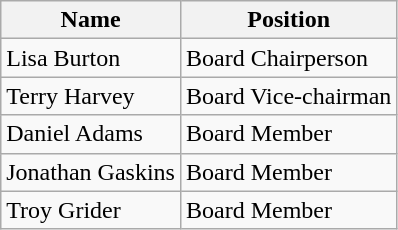<table class="wikitable">
<tr>
<th>Name</th>
<th>Position</th>
</tr>
<tr>
<td>Lisa Burton</td>
<td>Board Chairperson</td>
</tr>
<tr>
<td>Terry Harvey</td>
<td>Board Vice-chairman</td>
</tr>
<tr>
<td>Daniel Adams</td>
<td>Board Member</td>
</tr>
<tr>
<td>Jonathan Gaskins</td>
<td>Board Member</td>
</tr>
<tr>
<td>Troy Grider</td>
<td>Board Member</td>
</tr>
</table>
